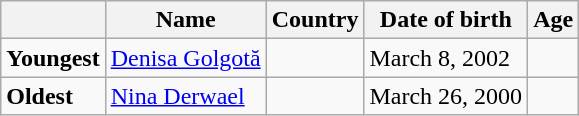<table class="wikitable">
<tr>
<th></th>
<th><strong>Name</strong></th>
<th><strong>Country</strong></th>
<th><strong>Date of birth</strong></th>
<th><strong>Age</strong></th>
</tr>
<tr>
<td><strong>Youngest</strong></td>
<td><a href='#'>Denisa Golgotă</a></td>
<td></td>
<td>March 8, 2002</td>
<td></td>
</tr>
<tr>
<td><strong>Oldest</strong></td>
<td><a href='#'>Nina Derwael</a></td>
<td></td>
<td>March 26, 2000</td>
<td></td>
</tr>
</table>
